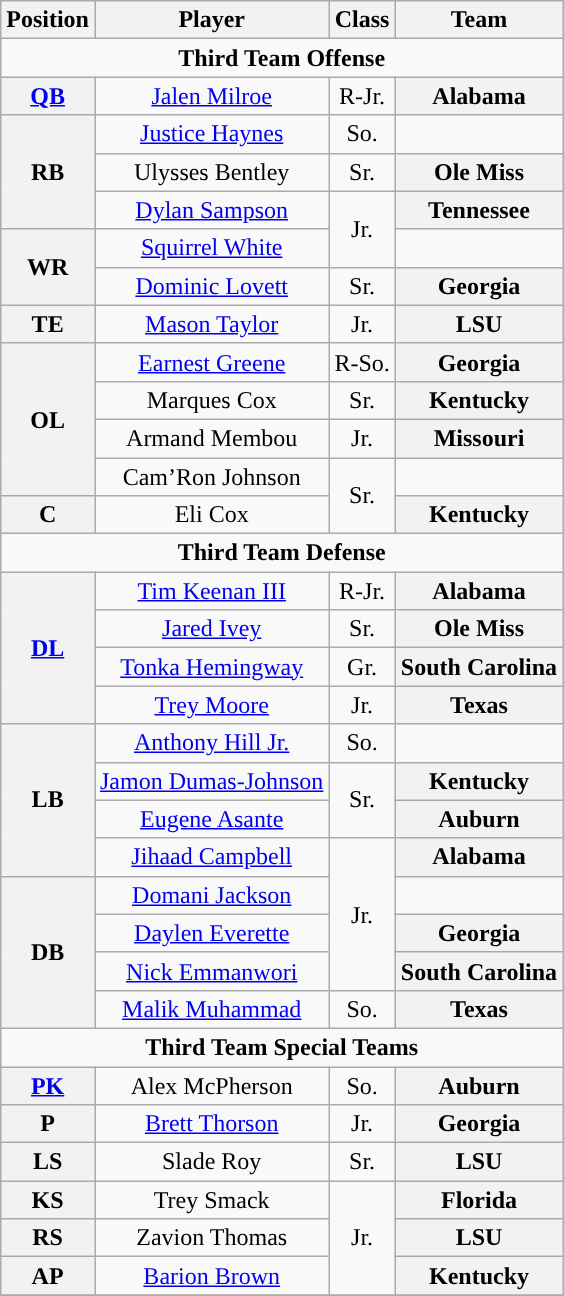<table class="wikitable">
<tr>
<th>Position</th>
<th>Player</th>
<th>Class</th>
<th>Team</th>
</tr>
<tr>
<td colspan="4" style="text-align:center; "><strong>Third Team Offense</strong></td>
</tr>
<tr style="text-align:center;">
<th rowspan="1"><a href='#'>QB</a></th>
<td><a href='#'>Jalen Milroe</a></td>
<td>R-Jr.</td>
<th>Alabama</th>
</tr>
<tr style="text-align:center;">
<th rowspan="3">RB</th>
<td><a href='#'>Justice Haynes</a></td>
<td>So.</td>
</tr>
<tr style="text-align:center;">
<td>Ulysses Bentley</td>
<td>Sr.</td>
<th>Ole Miss</th>
</tr>
<tr style="text-align:center;">
<td><a href='#'>Dylan Sampson</a></td>
<td rowspan="2">Jr.</td>
<th>Tennessee</th>
</tr>
<tr style="text-align:center;">
<th rowspan="2">WR</th>
<td><a href='#'>Squirrel White</a></td>
</tr>
<tr style="text-align:center;">
<td><a href='#'>Dominic Lovett</a></td>
<td>Sr.</td>
<th>Georgia</th>
</tr>
<tr style="text-align:center;">
<th>TE</th>
<td><a href='#'>Mason Taylor</a></td>
<td>Jr.</td>
<th>LSU</th>
</tr>
<tr style="text-align:center;">
<th rowspan="4">OL</th>
<td><a href='#'>Earnest Greene</a></td>
<td>R-So.</td>
<th>Georgia</th>
</tr>
<tr style="text-align:center;">
<td>Marques Cox</td>
<td>Sr.</td>
<th>Kentucky</th>
</tr>
<tr style="text-align:center;">
<td>Armand Membou</td>
<td>Jr.</td>
<th>Missouri</th>
</tr>
<tr style="text-align:center;">
<td>Cam’Ron Johnson</td>
<td rowspan="2">Sr.</td>
</tr>
<tr style="text-align:center;">
<th>C</th>
<td>Eli Cox</td>
<th>Kentucky</th>
</tr>
<tr style="text-align:center;">
<td colspan="4" style="text-align:center; "><strong>Third Team Defense</strong></td>
</tr>
<tr style="text-align:center;">
<th rowspan="4"><a href='#'>DL</a></th>
<td><a href='#'>Tim Keenan III</a></td>
<td>R-Jr.</td>
<th>Alabama</th>
</tr>
<tr style="text-align:center;">
<td><a href='#'>Jared Ivey</a></td>
<td>Sr.</td>
<th>Ole Miss</th>
</tr>
<tr style="text-align:center;">
<td><a href='#'>Tonka Hemingway</a></td>
<td>Gr.</td>
<th>South Carolina</th>
</tr>
<tr style="text-align:center;">
<td><a href='#'>Trey Moore</a></td>
<td>Jr.</td>
<th>Texas</th>
</tr>
<tr style="text-align:center;">
<th rowspan="4">LB</th>
<td><a href='#'>Anthony Hill Jr.</a></td>
<td>So.</td>
</tr>
<tr style="text-align:center;">
<td><a href='#'>Jamon Dumas-Johnson</a></td>
<td rowspan="2">Sr.</td>
<th>Kentucky</th>
</tr>
<tr style="text-align:center;">
<td><a href='#'>Eugene Asante</a></td>
<th>Auburn</th>
</tr>
<tr style="text-align:center;">
<td><a href='#'>Jihaad Campbell</a></td>
<td rowspan=4>Jr.</td>
<th>Alabama</th>
</tr>
<tr style="text-align:center;">
<th rowspan="4">DB</th>
<td><a href='#'>Domani Jackson</a></td>
</tr>
<tr style="text-align:center;">
<td><a href='#'>Daylen Everette</a></td>
<th>Georgia</th>
</tr>
<tr style="text-align:center;">
<td><a href='#'>Nick Emmanwori</a></td>
<th>South Carolina</th>
</tr>
<tr style="text-align:center;">
<td><a href='#'>Malik Muhammad</a></td>
<td>So.</td>
<th>Texas</th>
</tr>
<tr>
<td colspan="4" style="text-align:center; "><strong>Third Team Special Teams</strong></td>
</tr>
<tr style="text-align:center;">
<th rowspan="1"><a href='#'>PK</a></th>
<td>Alex McPherson</td>
<td>So.</td>
<th>Auburn</th>
</tr>
<tr style="text-align:center;">
<th>P</th>
<td><a href='#'>Brett Thorson</a></td>
<td>Jr.</td>
<th>Georgia</th>
</tr>
<tr style="text-align:center;">
<th>LS</th>
<td>Slade Roy</td>
<td>Sr.</td>
<th>LSU</th>
</tr>
<tr style="text-align:center;">
<th>KS</th>
<td>Trey Smack</td>
<td rowspan=3>Jr.</td>
<th>Florida</th>
</tr>
<tr style="text-align:center;">
<th>RS</th>
<td>Zavion Thomas</td>
<th>LSU</th>
</tr>
<tr style="text-align:center;">
<th>AP</th>
<td><a href='#'>Barion Brown</a></td>
<th>Kentucky</th>
</tr>
<tr>
</tr>
</table>
